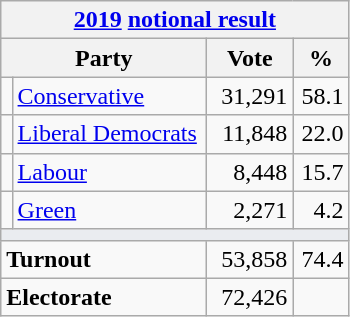<table class="wikitable">
<tr>
<th colspan="4"><a href='#'>2019</a> <a href='#'>notional result</a></th>
</tr>
<tr>
<th bgcolor="#DDDDFF" width="130px" colspan="2">Party</th>
<th bgcolor="#DDDDFF" width="50px">Vote</th>
<th bgcolor="#DDDDFF" width="30px">%</th>
</tr>
<tr>
<td></td>
<td><a href='#'>Conservative</a></td>
<td align=right>31,291</td>
<td align=right>58.1</td>
</tr>
<tr>
<td></td>
<td><a href='#'>Liberal Democrats</a></td>
<td align=right>11,848</td>
<td align=right>22.0</td>
</tr>
<tr>
<td></td>
<td><a href='#'>Labour</a></td>
<td align=right>8,448</td>
<td align=right>15.7</td>
</tr>
<tr>
<td></td>
<td><a href='#'>Green</a></td>
<td align=right>2,271</td>
<td align=right>4.2</td>
</tr>
<tr>
<td colspan="4" bgcolor="#EAECF0"></td>
</tr>
<tr>
<td colspan="2"><strong>Turnout</strong></td>
<td align=right>53,858</td>
<td align=right>74.4</td>
</tr>
<tr>
<td colspan="2"><strong>Electorate</strong></td>
<td align=right>72,426</td>
</tr>
</table>
